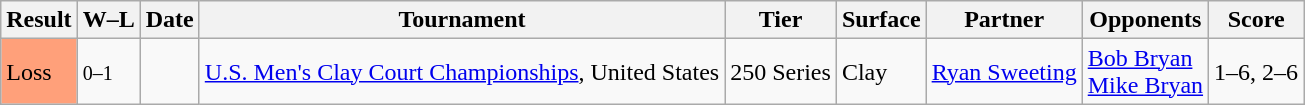<table class="sortable wikitable">
<tr>
<th>Result</th>
<th class="unsortable">W–L</th>
<th>Date</th>
<th>Tournament</th>
<th>Tier</th>
<th>Surface</th>
<th>Partner</th>
<th>Opponents</th>
<th class="unsortable">Score</th>
</tr>
<tr>
<td style="background:#ffa07a;">Loss</td>
<td><small>0–1</small></td>
<td><a href='#'></a></td>
<td><a href='#'>U.S. Men's Clay Court Championships</a>, United States</td>
<td>250 Series</td>
<td>Clay</td>
<td> <a href='#'>Ryan Sweeting</a></td>
<td> <a href='#'>Bob Bryan</a> <br>  <a href='#'>Mike Bryan</a></td>
<td>1–6, 2–6</td>
</tr>
</table>
